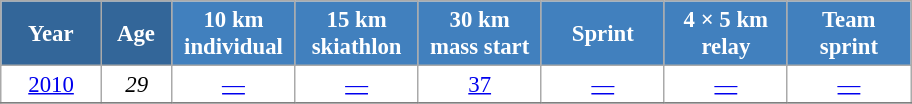<table class="wikitable" style="font-size:95%; text-align:center; border:grey solid 1px; border-collapse:collapse; background:#ffffff;">
<tr>
<th style="background-color:#369; color:white; width:60px;"> Year </th>
<th style="background-color:#369; color:white; width:40px;"> Age </th>
<th style="background-color:#4180be; color:white; width:75px;"> 10 km <br> individual </th>
<th style="background-color:#4180be; color:white; width:75px;"> 15 km <br> skiathlon </th>
<th style="background-color:#4180be; color:white; width:75px;"> 30 km <br> mass start </th>
<th style="background-color:#4180be; color:white; width:75px;"> Sprint </th>
<th style="background-color:#4180be; color:white; width:75px;"> 4 × 5 km <br> relay </th>
<th style="background-color:#4180be; color:white; width:75px;"> Team <br> sprint </th>
</tr>
<tr>
<td><a href='#'>2010</a></td>
<td><em>29</em></td>
<td><a href='#'>—</a></td>
<td><a href='#'>—</a></td>
<td><a href='#'>37</a></td>
<td><a href='#'>—</a></td>
<td><a href='#'>—</a></td>
<td><a href='#'>—</a></td>
</tr>
<tr>
</tr>
</table>
